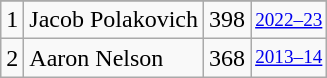<table class="wikitable">
<tr>
</tr>
<tr>
<td>1</td>
<td>Jacob Polakovich</td>
<td>398</td>
<td style="font-size:80%;"><a href='#'>2022–23</a></td>
</tr>
<tr>
<td>2</td>
<td>Aaron Nelson</td>
<td>368</td>
<td style="font-size:80%;"><a href='#'>2013–14</a></td>
</tr>
</table>
